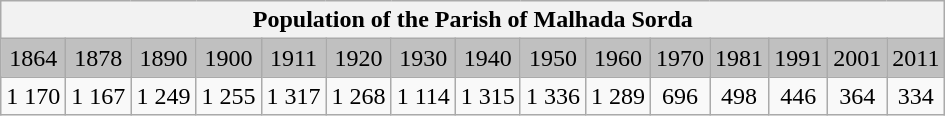<table class="wikitable">
<tr>
<th colspan="15">Population of the Parish of Malhada Sorda   </th>
</tr>
<tr bgcolor="#C0C0C0">
<td align="center">1864</td>
<td align="center">1878</td>
<td align="center">1890</td>
<td align="center">1900</td>
<td align="center">1911</td>
<td align="center">1920</td>
<td align="center">1930</td>
<td align="center">1940</td>
<td align="center">1950</td>
<td align="center">1960</td>
<td align="center">1970</td>
<td align="center">1981</td>
<td align="center">1991</td>
<td align="center">2001</td>
<td align="center">2011</td>
</tr>
<tr>
<td align="center">1 170</td>
<td align="center">1 167</td>
<td align="center">1 249</td>
<td align="center">1 255</td>
<td align="center">1 317</td>
<td align="center">1 268</td>
<td align="center">1 114</td>
<td align="center">1 315</td>
<td align="center">1 336</td>
<td align="center">1 289</td>
<td align="center">696</td>
<td align="center">498</td>
<td align="center">446</td>
<td align="center">364</td>
<td align="center">334</td>
</tr>
</table>
